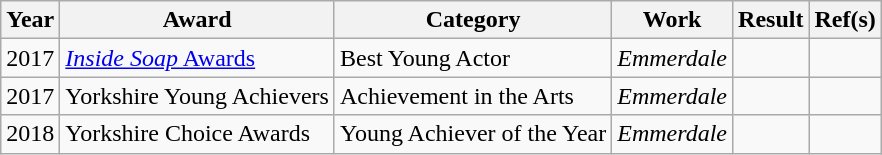<table class="wikitable">
<tr>
<th>Year</th>
<th>Award</th>
<th>Category</th>
<th>Work</th>
<th>Result</th>
<th>Ref(s)</th>
</tr>
<tr>
<td>2017</td>
<td><a href='#'><em>Inside Soap</em> Awards</a></td>
<td>Best Young Actor</td>
<td><em>Emmerdale</em></td>
<td></td>
<td></td>
</tr>
<tr>
<td>2017</td>
<td>Yorkshire Young Achievers</td>
<td>Achievement in the Arts</td>
<td><em>Emmerdale</em></td>
<td></td>
<td></td>
</tr>
<tr>
<td>2018</td>
<td>Yorkshire Choice Awards</td>
<td>Young Achiever of the Year</td>
<td><em>Emmerdale</em></td>
<td></td>
<td></td>
</tr>
</table>
